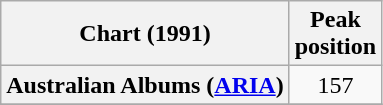<table class="wikitable sortable plainrowheaders" style="text-align:center">
<tr>
<th scope="col">Chart (1991)</th>
<th scope="col">Peak<br>position</th>
</tr>
<tr>
<th scope="row">Australian Albums (<a href='#'>ARIA</a>)</th>
<td>157</td>
</tr>
<tr>
</tr>
</table>
